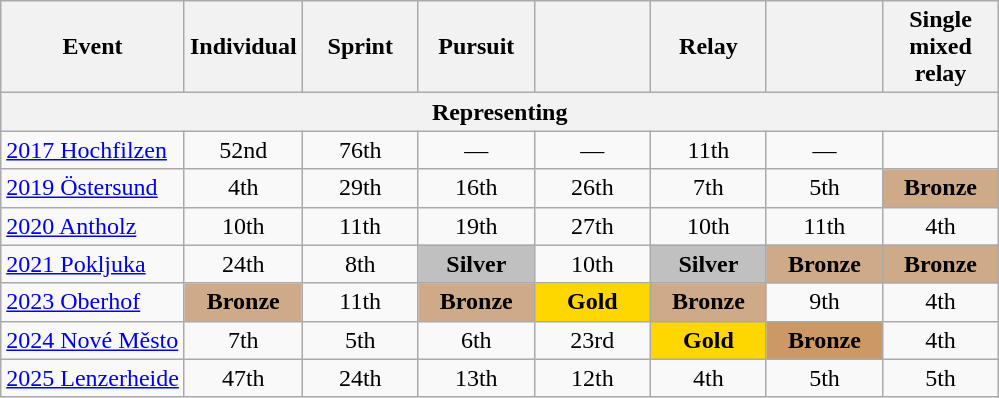<table class="wikitable" style="text-align: center;">
<tr ">
<th>Event</th>
<th style="width:70px;">Individual</th>
<th style="width:70px;">Sprint</th>
<th style="width:70px;">Pursuit</th>
<th style="width:70px;"></th>
<th style="width:70px;">Relay</th>
<th style="width:70px;"></th>
<th style="width:70px;">Single mixed relay</th>
</tr>
<tr>
<th colspan=8>Representing </th>
</tr>
<tr>
<td align=left> <a href='#'>2017 Hochfilzen</a></td>
<td>52nd</td>
<td>76th</td>
<td>—</td>
<td>—</td>
<td>11th</td>
<td>—</td>
<td></td>
</tr>
<tr>
<td align=left> <a href='#'>2019 Östersund</a></td>
<td>4th</td>
<td>29th</td>
<td>16th</td>
<td>26th</td>
<td>7th</td>
<td>5th</td>
<td style="background:#cfaa88;"><strong>Bronze</strong></td>
</tr>
<tr>
<td align=left> <a href='#'>2020 Antholz</a></td>
<td>10th</td>
<td>11th</td>
<td>19th</td>
<td>27th</td>
<td>10th</td>
<td>11th</td>
<td>4th</td>
</tr>
<tr>
<td align=left> <a href='#'>2021 Pokljuka</a></td>
<td>24th</td>
<td>8th</td>
<td style="background:silver"><strong>Silver</strong></td>
<td>10th</td>
<td style="background:silver"><strong>Silver</strong></td>
<td style="background:#cfaa88;"><strong>Bronze</strong></td>
<td style="background:#cfaa88;"><strong>Bronze</strong></td>
</tr>
<tr>
<td align=left> <a href='#'>2023 Oberhof</a></td>
<td style="background:#cfaa88;"><strong>Bronze</strong></td>
<td>11th</td>
<td style="background:#cfaa88;"><strong>Bronze</strong></td>
<td style="background:gold;"><strong>Gold</strong></td>
<td style="background:#cfaa88;"><strong>Bronze</strong></td>
<td>9th</td>
<td>4th</td>
</tr>
<tr>
<td align=left> <a href='#'>2024 Nové Město</a></td>
<td>7th</td>
<td>5th</td>
<td>6th</td>
<td>23rd</td>
<td style="background:Gold"><strong>Gold</strong></td>
<td style="background:#cc9966"><strong>Bronze</strong></td>
<td>4th</td>
</tr>
<tr>
<td align=left> <a href='#'>2025 Lenzerheide</a></td>
<td>47th</td>
<td>24th</td>
<td>13th</td>
<td>12th</td>
<td>4th</td>
<td>5th</td>
<td>5th</td>
</tr>
</table>
